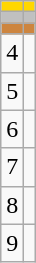<table class="wikitable">
<tr style="background:#ffd700;">
<td align=center></td>
<td></td>
</tr>
<tr style="background:#c0c0c0;">
<td align=center></td>
<td></td>
</tr>
<tr style="background:#CD853F;">
<td align=center></td>
<td></td>
</tr>
<tr>
<td align=center>4</td>
<td></td>
</tr>
<tr>
<td align=center>5</td>
<td></td>
</tr>
<tr>
<td align=center>6</td>
<td></td>
</tr>
<tr>
<td align=center>7</td>
<td></td>
</tr>
<tr>
<td align=center>8</td>
<td></td>
</tr>
<tr>
<td align=center>9</td>
<td></td>
</tr>
</table>
